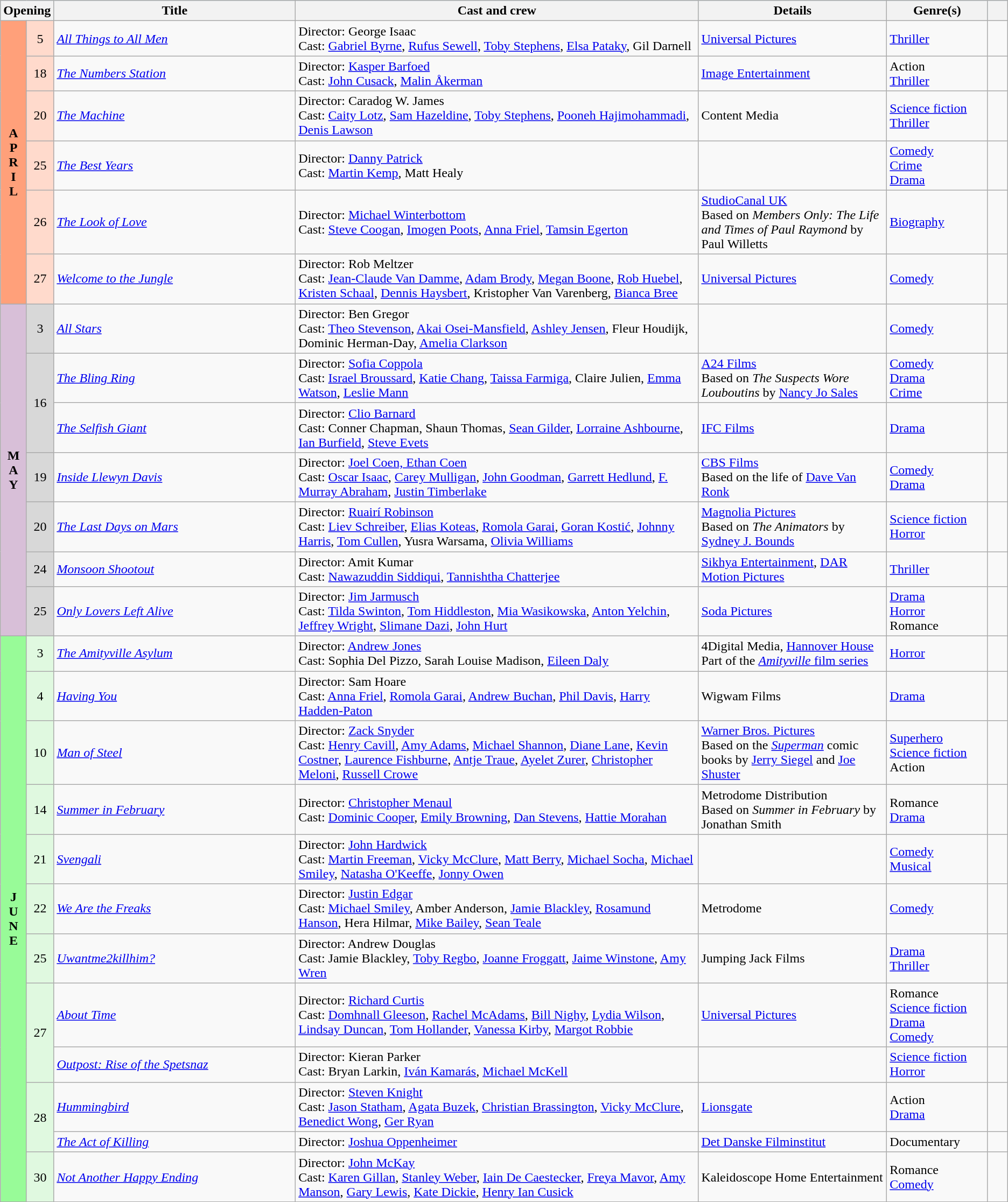<table class="wikitable sortable plainrowheaders">
<tr style="background:#b0e0e6; text-align:center;">
<th colspan="2">Opening</th>
<th style="width:24%;">Title</th>
<th style="width:40%;">Cast and crew</th>
<th>Details</th>
<th style="width:10%;">Genre(s)</th>
<th style="width:2%;"></th>
</tr>
<tr>
<th rowspan="6" style="text-align:center; background:#ffa07a; textcolor:#000;">A<br>P<br>R<br>I<br>L</th>
<td rowspan="1" style="text-align:center; background:#ffdacc;">5</td>
<td><em><a href='#'>All Things to All Men</a></em></td>
<td>Director: George Isaac  <br> Cast: <a href='#'>Gabriel Byrne</a>, <a href='#'>Rufus Sewell</a>, <a href='#'>Toby Stephens</a>, <a href='#'>Elsa Pataky</a>, Gil Darnell</td>
<td><a href='#'>Universal Pictures</a></td>
<td><a href='#'>Thriller</a></td>
<td style="text-align:center"></td>
</tr>
<tr>
<td rowspan="1" style="text-align:center; background:#ffdacc;">18</td>
<td><em><a href='#'>The Numbers Station</a></em></td>
<td>Director: <a href='#'>Kasper Barfoed</a>  <br> Cast: <a href='#'>John Cusack</a>, <a href='#'>Malin Åkerman</a></td>
<td><a href='#'>Image Entertainment</a></td>
<td>Action  <br> <a href='#'>Thriller</a></td>
<td style="text-align:center"></td>
</tr>
<tr>
<td rowspan="1" style="text-align:center; background:#ffdacc;">20</td>
<td><em><a href='#'>The Machine</a></em></td>
<td>Director: Caradog W. James  <br> Cast: <a href='#'>Caity Lotz</a>, <a href='#'>Sam Hazeldine</a>, <a href='#'>Toby Stephens</a>, <a href='#'>Pooneh Hajimohammadi</a>, <a href='#'>Denis Lawson</a></td>
<td>Content Media</td>
<td><a href='#'>Science fiction</a>  <br> <a href='#'>Thriller</a></td>
<td style="text-align:center"></td>
</tr>
<tr>
<td rowspan="1" style="text-align:center; background:#ffdacc;">25</td>
<td><em><a href='#'>The Best Years</a></em></td>
<td>Director: <a href='#'>Danny Patrick</a>  <br> Cast: <a href='#'>Martin Kemp</a>, Matt Healy</td>
<td></td>
<td><a href='#'>Comedy</a>  <br> <a href='#'>Crime</a>  <br> <a href='#'>Drama</a></td>
<td style="text-align:center"></td>
</tr>
<tr>
<td rowspan="1" style="text-align:center; background:#ffdacc;">26</td>
<td><em><a href='#'>The Look of Love</a></em></td>
<td>Director: <a href='#'>Michael Winterbottom</a>  <br> Cast: <a href='#'>Steve Coogan</a>, <a href='#'>Imogen Poots</a>, <a href='#'>Anna Friel</a>, <a href='#'>Tamsin Egerton</a></td>
<td><a href='#'>StudioCanal UK</a>  <br> Based on <em>Members Only: The Life and Times of Paul Raymond</em> by Paul Willetts</td>
<td><a href='#'>Biography</a></td>
<td style="text-align:center"></td>
</tr>
<tr>
<td rowspan="1" style="text-align:center; background:#ffdacc;">27</td>
<td><em><a href='#'>Welcome to the Jungle</a></em></td>
<td>Director: Rob Meltzer  <br> Cast: <a href='#'>Jean-Claude Van Damme</a>, <a href='#'>Adam Brody</a>, <a href='#'>Megan Boone</a>, <a href='#'>Rob Huebel</a>, <a href='#'>Kristen Schaal</a>, <a href='#'>Dennis Haysbert</a>, Kristopher Van Varenberg, <a href='#'>Bianca Bree</a></td>
<td><a href='#'>Universal Pictures</a></td>
<td><a href='#'>Comedy</a></td>
<td style="text-align:center"></td>
</tr>
<tr>
<th rowspan="7" style="text-align:center; background:thistle; textcolor:#000;">M<br>A<br>Y</th>
<td rowspan="1" style="text-align:center; background:#d8d8d8;">3</td>
<td><em><a href='#'>All Stars</a></em></td>
<td>Director: Ben Gregor  <br> Cast: <a href='#'>Theo Stevenson</a>, <a href='#'>Akai Osei-Mansfield</a>, <a href='#'>Ashley Jensen</a>, Fleur Houdijk, Dominic Herman-Day, <a href='#'>Amelia Clarkson</a></td>
<td></td>
<td><a href='#'>Comedy</a></td>
<td style="text-align:center"></td>
</tr>
<tr>
<td rowspan="2" style="text-align:center; background:#d8d8d8;">16</td>
<td><em><a href='#'>The Bling Ring</a></em></td>
<td>Director: <a href='#'>Sofia Coppola</a>  <br> Cast: <a href='#'>Israel Broussard</a>, <a href='#'>Katie Chang</a>, <a href='#'>Taissa Farmiga</a>, Claire Julien, <a href='#'>Emma Watson</a>, <a href='#'>Leslie Mann</a></td>
<td><a href='#'>A24 Films</a>  <br> Based on <em>The Suspects Wore Louboutins</em> by <a href='#'>Nancy Jo Sales</a></td>
<td><a href='#'>Comedy</a>  <br> <a href='#'>Drama</a>  <br> <a href='#'>Crime</a></td>
<td style="text-align:center"></td>
</tr>
<tr>
<td><em><a href='#'>The Selfish Giant</a></em></td>
<td>Director: <a href='#'>Clio Barnard</a>  <br> Cast: Conner Chapman, Shaun Thomas, <a href='#'>Sean Gilder</a>, <a href='#'>Lorraine Ashbourne</a>, <a href='#'>Ian Burfield</a>, <a href='#'>Steve Evets</a></td>
<td><a href='#'>IFC Films</a></td>
<td><a href='#'>Drama</a></td>
<td style="text-align:center"></td>
</tr>
<tr>
<td rowspan="1" style="text-align:center; background:#d8d8d8;">19</td>
<td><em><a href='#'>Inside Llewyn Davis</a></em></td>
<td>Director: <a href='#'>Joel Coen, Ethan Coen</a>  <br> Cast: <a href='#'>Oscar Isaac</a>, <a href='#'>Carey Mulligan</a>, <a href='#'>John Goodman</a>, <a href='#'>Garrett Hedlund</a>, <a href='#'>F. Murray Abraham</a>, <a href='#'>Justin Timberlake</a></td>
<td><a href='#'>CBS Films</a>  <br> Based on the life of <a href='#'>Dave Van Ronk</a></td>
<td><a href='#'>Comedy</a>  <br> <a href='#'>Drama</a></td>
<td style="text-align:center"></td>
</tr>
<tr>
<td rowspan="1" style="text-align:center; background:#d8d8d8;">20</td>
<td><em><a href='#'>The Last Days on Mars</a></em></td>
<td>Director: <a href='#'>Ruairí Robinson</a>  <br> Cast: <a href='#'>Liev Schreiber</a>, <a href='#'>Elias Koteas</a>, <a href='#'>Romola Garai</a>, <a href='#'>Goran Kostić</a>, <a href='#'>Johnny Harris</a>, <a href='#'>Tom Cullen</a>, Yusra Warsama, <a href='#'>Olivia Williams</a></td>
<td><a href='#'>Magnolia Pictures</a>  <br> Based on <em>The Animators</em> by <a href='#'>Sydney J. Bounds</a></td>
<td><a href='#'>Science fiction</a>  <br> <a href='#'>Horror</a></td>
<td style="text-align:center"></td>
</tr>
<tr>
<td rowspan="1" style="text-align:center; background:#d8d8d8;">24</td>
<td><em><a href='#'>Monsoon Shootout</a></em></td>
<td>Director: Amit Kumar  <br> Cast: <a href='#'>Nawazuddin Siddiqui</a>, <a href='#'>Tannishtha Chatterjee</a></td>
<td><a href='#'>Sikhya Entertainment</a>, <a href='#'>DAR Motion Pictures</a></td>
<td><a href='#'>Thriller</a></td>
<td style="text-align:center"></td>
</tr>
<tr>
<td rowspan="1" style="text-align:center; background:#d8d8d8;">25</td>
<td><em><a href='#'>Only Lovers Left Alive</a></em></td>
<td>Director: <a href='#'>Jim Jarmusch</a>  <br> Cast: <a href='#'>Tilda Swinton</a>, <a href='#'>Tom Hiddleston</a>, <a href='#'>Mia Wasikowska</a>, <a href='#'>Anton Yelchin</a>, <a href='#'>Jeffrey Wright</a>, <a href='#'>Slimane Dazi</a>, <a href='#'>John Hurt</a></td>
<td><a href='#'>Soda Pictures</a></td>
<td><a href='#'>Drama</a>  <br> <a href='#'>Horror</a>  <br> Romance</td>
<td style="text-align:center"></td>
</tr>
<tr>
<th rowspan="12" style="text-align:center; background:#98fb98; textcolor:#000;">J <br>U <br>N <br>E</th>
<td rowspan="1" style="text-align:center; background:#e0f9e0;">3</td>
<td><em><a href='#'>The Amityville Asylum</a></em></td>
<td>Director: <a href='#'>Andrew Jones</a>  <br> Cast: Sophia Del Pizzo, Sarah Louise Madison, <a href='#'>Eileen Daly</a></td>
<td>4Digital Media, <a href='#'>Hannover House</a>  <br> Part of the <a href='#'><em>Amityville</em> film series</a></td>
<td><a href='#'>Horror</a></td>
<td style="text-align:center"></td>
</tr>
<tr>
<td rowspan="1" style="text-align:center; background:#e0f9e0;">4</td>
<td><em><a href='#'>Having You</a></em></td>
<td>Director: Sam Hoare  <br> Cast: <a href='#'>Anna Friel</a>, <a href='#'>Romola Garai</a>, <a href='#'>Andrew Buchan</a>, <a href='#'>Phil Davis</a>, <a href='#'>Harry Hadden-Paton</a></td>
<td>Wigwam Films</td>
<td><a href='#'>Drama</a></td>
<td style="text-align:center"></td>
</tr>
<tr>
<td rowspan="1" style="text-align:center; background:#e0f9e0;">10</td>
<td><em><a href='#'>Man of Steel</a></em></td>
<td>Director: <a href='#'>Zack Snyder</a>  <br> Cast: <a href='#'>Henry Cavill</a>, <a href='#'>Amy Adams</a>, <a href='#'>Michael Shannon</a>, <a href='#'>Diane Lane</a>, <a href='#'>Kevin Costner</a>, <a href='#'>Laurence Fishburne</a>, <a href='#'>Antje Traue</a>, <a href='#'>Ayelet Zurer</a>, <a href='#'>Christopher Meloni</a>, <a href='#'>Russell Crowe</a></td>
<td><a href='#'>Warner Bros. Pictures</a>  <br> Based on the <em><a href='#'>Superman</a></em> comic books by <a href='#'>Jerry Siegel</a> and <a href='#'>Joe Shuster</a></td>
<td><a href='#'>Superhero</a>  <br> <a href='#'>Science fiction</a>  <br> Action</td>
<td style="text-align:center"></td>
</tr>
<tr>
<td rowspan="1" style="text-align:center; background:#e0f9e0;">14</td>
<td><em><a href='#'>Summer in February</a></em></td>
<td>Director: <a href='#'>Christopher Menaul</a>  <br> Cast: <a href='#'>Dominic Cooper</a>, <a href='#'>Emily Browning</a>, <a href='#'>Dan Stevens</a>, <a href='#'>Hattie Morahan</a></td>
<td>Metrodome Distribution  <br> Based on <em>Summer in February</em> by Jonathan Smith</td>
<td>Romance  <br> <a href='#'>Drama</a></td>
<td style="text-align:center"></td>
</tr>
<tr>
<td rowspan="1" style="text-align:center; background:#e0f9e0;">21</td>
<td><em><a href='#'>Svengali</a></em></td>
<td>Director: <a href='#'>John Hardwick</a>  <br> Cast: <a href='#'>Martin Freeman</a>, <a href='#'>Vicky McClure</a>, <a href='#'>Matt Berry</a>, <a href='#'>Michael Socha</a>, <a href='#'>Michael Smiley</a>, <a href='#'>Natasha O'Keeffe</a>, <a href='#'>Jonny Owen</a></td>
<td></td>
<td><a href='#'>Comedy</a>  <br> <a href='#'>Musical</a></td>
<td style="text-align:center"></td>
</tr>
<tr>
<td rowspan="1" style="text-align:center; background:#e0f9e0;">22</td>
<td><em><a href='#'>We Are the Freaks</a></em></td>
<td>Director: <a href='#'>Justin Edgar</a>  <br> Cast: <a href='#'>Michael Smiley</a>, Amber Anderson, <a href='#'>Jamie Blackley</a>, <a href='#'>Rosamund Hanson</a>, Hera Hilmar, <a href='#'>Mike Bailey</a>, <a href='#'>Sean Teale</a></td>
<td>Metrodome</td>
<td><a href='#'>Comedy</a></td>
<td style="text-align:center"></td>
</tr>
<tr>
<td rowspan="1" style="text-align:center; background:#e0f9e0;">25</td>
<td><em><a href='#'>Uwantme2killhim?</a></em></td>
<td>Director: Andrew Douglas  <br> Cast: Jamie Blackley, <a href='#'>Toby Regbo</a>, <a href='#'>Joanne Froggatt</a>, <a href='#'>Jaime Winstone</a>, <a href='#'>Amy Wren</a></td>
<td>Jumping Jack Films</td>
<td><a href='#'>Drama</a>  <br> <a href='#'>Thriller</a></td>
<td style="text-align:center"></td>
</tr>
<tr>
<td rowspan="2" style="text-align:center; background:#e0f9e0;">27</td>
<td><em><a href='#'>About Time</a></em></td>
<td>Director: <a href='#'>Richard Curtis</a>  <br> Cast: <a href='#'>Domhnall Gleeson</a>, <a href='#'>Rachel McAdams</a>, <a href='#'>Bill Nighy</a>, <a href='#'>Lydia Wilson</a>, <a href='#'>Lindsay Duncan</a>, <a href='#'>Tom Hollander</a>, <a href='#'>Vanessa Kirby</a>, <a href='#'>Margot Robbie</a></td>
<td><a href='#'>Universal Pictures</a></td>
<td>Romance  <br> <a href='#'>Science fiction</a>  <br> <a href='#'>Drama</a>  <br> <a href='#'>Comedy</a></td>
<td style="text-align:center"></td>
</tr>
<tr>
<td><em><a href='#'>Outpost: Rise of the Spetsnaz</a></em></td>
<td>Director: Kieran Parker  <br> Cast: Bryan Larkin, <a href='#'>Iván Kamarás</a>, <a href='#'>Michael McKell</a></td>
<td></td>
<td><a href='#'>Science fiction</a>  <br> <a href='#'>Horror</a></td>
<td style="text-align:center"></td>
</tr>
<tr>
<td rowspan="2" style="text-align:center; background:#e0f9e0;">28</td>
<td><em><a href='#'>Hummingbird</a></em></td>
<td>Director: <a href='#'>Steven Knight</a>  <br> Cast: <a href='#'>Jason Statham</a>, <a href='#'>Agata Buzek</a>, <a href='#'>Christian Brassington</a>, <a href='#'>Vicky McClure</a>, <a href='#'>Benedict Wong</a>, <a href='#'>Ger Ryan</a></td>
<td><a href='#'>Lionsgate</a></td>
<td>Action  <br> <a href='#'>Drama</a></td>
<td style="text-align:center"></td>
</tr>
<tr>
<td><em><a href='#'>The Act of Killing</a></em></td>
<td>Director: <a href='#'>Joshua Oppenheimer</a></td>
<td><a href='#'>Det Danske Filminstitut</a></td>
<td>Documentary</td>
<td style="text-align:center"></td>
</tr>
<tr>
<td rowspan="1" style="text-align:center; background:#e0f9e0;">30</td>
<td><em><a href='#'>Not Another Happy Ending</a></em></td>
<td>Director: <a href='#'>John McKay</a>  <br> Cast: <a href='#'>Karen Gillan</a>, <a href='#'>Stanley Weber</a>, <a href='#'>Iain De Caestecker</a>, <a href='#'>Freya Mavor</a>, <a href='#'>Amy Manson</a>, <a href='#'>Gary Lewis</a>, <a href='#'>Kate Dickie</a>, <a href='#'>Henry Ian Cusick</a></td>
<td>Kaleidoscope Home Entertainment</td>
<td>Romance  <br> <a href='#'>Comedy</a></td>
<td style="text-align:center"></td>
</tr>
<tr>
</tr>
</table>
